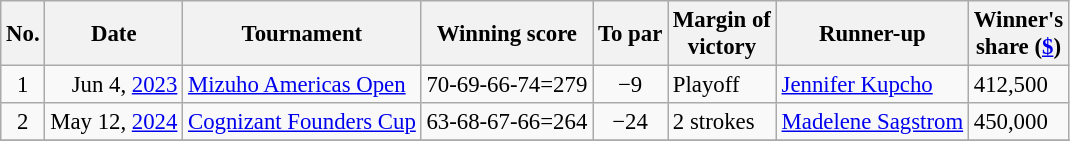<table class="wikitable" style="font-size:95%;">
<tr>
<th>No.</th>
<th>Date</th>
<th>Tournament</th>
<th>Winning score</th>
<th>To par</th>
<th>Margin of<br>victory</th>
<th>Runner-up</th>
<th>Winner's<br>share (<a href='#'>$</a>)</th>
</tr>
<tr>
<td align=center>1</td>
<td align=right>Jun 4, <a href='#'>2023</a></td>
<td><a href='#'>Mizuho Americas Open</a></td>
<td>70-69-66-74=279</td>
<td align=center>−9</td>
<td>Playoff</td>
<td> <a href='#'>Jennifer Kupcho</a></td>
<td>412,500</td>
</tr>
<tr>
<td align=center>2</td>
<td align=right>May 12, <a href='#'>2024</a></td>
<td><a href='#'>Cognizant Founders Cup</a></td>
<td>63-68-67-66=264</td>
<td align=center>−24</td>
<td>2 strokes</td>
<td> <a href='#'>Madelene Sagstrom</a></td>
<td>450,000</td>
</tr>
<tr>
</tr>
</table>
